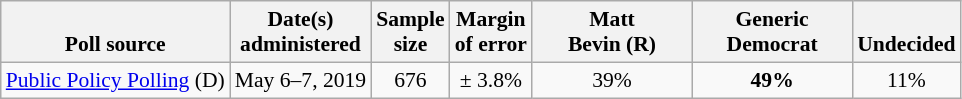<table class="wikitable" style="font-size:90%;text-align:center;">
<tr valign=bottom>
<th>Poll source</th>
<th>Date(s)<br>administered</th>
<th>Sample<br>size</th>
<th>Margin<br>of error</th>
<th style="width:100px;">Matt<br>Bevin (R)</th>
<th style="width:100px;">Generic<br>Democrat</th>
<th>Undecided</th>
</tr>
<tr>
<td style="text-align:left;"><a href='#'>Public Policy Polling</a> (D)</td>
<td>May 6–7, 2019</td>
<td>676</td>
<td>± 3.8%</td>
<td>39%</td>
<td><strong>49%</strong></td>
<td>11%</td>
</tr>
</table>
